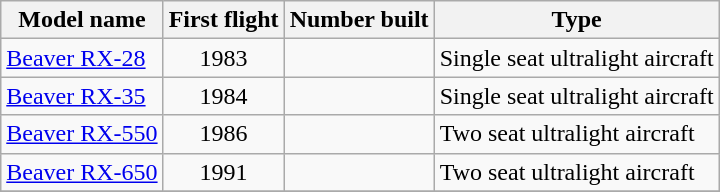<table class="wikitable sortable">
<tr>
<th>Model name</th>
<th>First flight</th>
<th>Number built</th>
<th>Type</th>
</tr>
<tr>
<td align=left><a href='#'>Beaver RX-28</a></td>
<td align=center>1983</td>
<td align=center></td>
<td align=left>Single seat ultralight aircraft</td>
</tr>
<tr>
<td align=left><a href='#'>Beaver RX-35</a></td>
<td align=center>1984</td>
<td align=center></td>
<td align=left>Single seat ultralight aircraft</td>
</tr>
<tr>
<td align=left><a href='#'>Beaver RX-550</a></td>
<td align=center>1986</td>
<td align=center></td>
<td align=left>Two seat ultralight aircraft</td>
</tr>
<tr>
<td align=left><a href='#'>Beaver RX-650</a></td>
<td align=center>1991</td>
<td align=center></td>
<td align=left>Two seat ultralight aircraft</td>
</tr>
<tr>
</tr>
</table>
